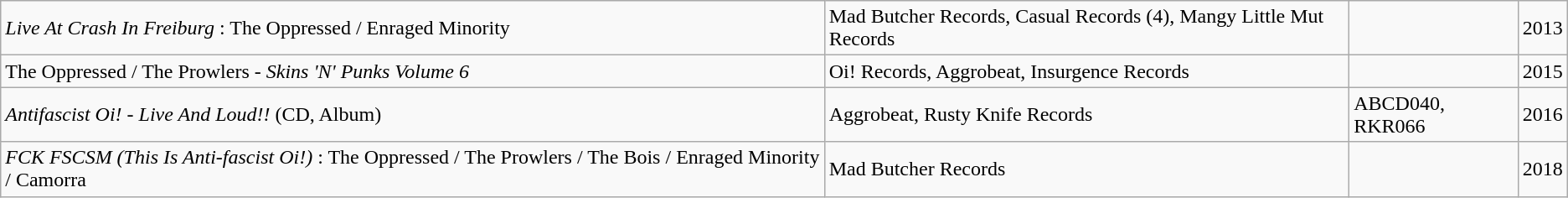<table class="wikitable">
<tr>
<td><em>Live At Crash In Freiburg</em> : The Oppressed / Enraged Minority</td>
<td>Mad Butcher Records, Casual Records (4), Mangy Little Mut Records</td>
<td></td>
<td>2013</td>
</tr>
<tr>
<td>The Oppressed / The Prowlers  - <em>Skins 'N' Punks Volume 6</em></td>
<td>Oi! Records, Aggrobeat, Insurgence Records</td>
<td></td>
<td>2015<br></td>
</tr>
<tr>
<td><em>Antifascist Oi! - Live And Loud!!</em> (CD, Album)</td>
<td>Aggrobeat, Rusty Knife Records</td>
<td>ABCD040, RKR066</td>
<td>2016</td>
</tr>
<tr>
<td><em>FCK FSCSM (This Is Anti-fascist Oi!)</em> : The Oppressed / The Prowlers  / The Bois / Enraged Minority / Camorra</td>
<td>Mad Butcher Records</td>
<td></td>
<td>2018<br></td>
</tr>
</table>
